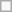<table class=wikitable>
<tr>
<td> </td>
</tr>
</table>
